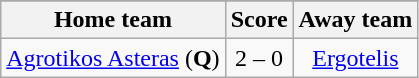<table class="wikitable" style="text-align: center">
<tr>
</tr>
<tr>
<th>Home team</th>
<th>Score</th>
<th>Away team</th>
</tr>
<tr>
<td><a href='#'>Agrotikos Asteras</a> (<strong>Q</strong>)</td>
<td>2 – 0</td>
<td><a href='#'>Ergotelis</a></td>
</tr>
</table>
